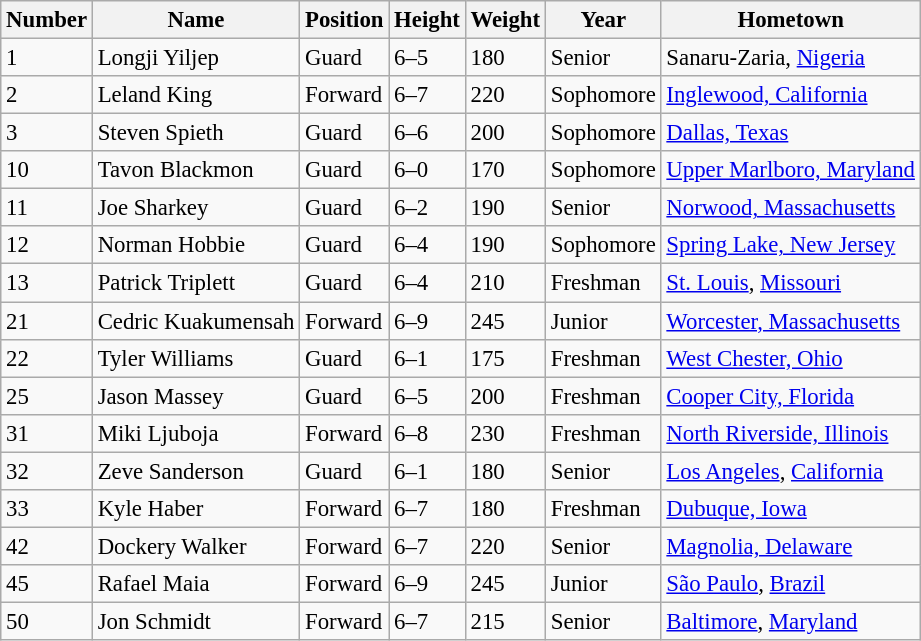<table class="wikitable sortable" style="font-size: 95%;">
<tr>
<th>Number</th>
<th>Name</th>
<th>Position</th>
<th>Height</th>
<th>Weight</th>
<th>Year</th>
<th>Hometown</th>
</tr>
<tr>
<td>1</td>
<td>Longji Yiljep</td>
<td>Guard</td>
<td>6–5</td>
<td>180</td>
<td>Senior</td>
<td>Sanaru-Zaria, <a href='#'>Nigeria</a></td>
</tr>
<tr>
<td>2</td>
<td>Leland King</td>
<td>Forward</td>
<td>6–7</td>
<td>220</td>
<td>Sophomore</td>
<td><a href='#'>Inglewood, California</a></td>
</tr>
<tr>
<td>3</td>
<td>Steven Spieth</td>
<td>Guard</td>
<td>6–6</td>
<td>200</td>
<td>Sophomore</td>
<td><a href='#'>Dallas, Texas</a></td>
</tr>
<tr>
<td>10</td>
<td>Tavon Blackmon</td>
<td>Guard</td>
<td>6–0</td>
<td>170</td>
<td>Sophomore</td>
<td><a href='#'>Upper Marlboro, Maryland</a></td>
</tr>
<tr>
<td>11</td>
<td>Joe Sharkey</td>
<td>Guard</td>
<td>6–2</td>
<td>190</td>
<td>Senior</td>
<td><a href='#'>Norwood, Massachusetts</a></td>
</tr>
<tr>
<td>12</td>
<td>Norman Hobbie</td>
<td>Guard</td>
<td>6–4</td>
<td>190</td>
<td>Sophomore</td>
<td><a href='#'>Spring Lake, New Jersey</a></td>
</tr>
<tr>
<td>13</td>
<td>Patrick Triplett</td>
<td>Guard</td>
<td>6–4</td>
<td>210</td>
<td>Freshman</td>
<td><a href='#'>St. Louis</a>, <a href='#'>Missouri</a></td>
</tr>
<tr>
<td>21</td>
<td>Cedric Kuakumensah</td>
<td>Forward</td>
<td>6–9</td>
<td>245</td>
<td>Junior</td>
<td><a href='#'>Worcester, Massachusetts</a></td>
</tr>
<tr>
<td>22</td>
<td>Tyler Williams</td>
<td>Guard</td>
<td>6–1</td>
<td>175</td>
<td>Freshman</td>
<td><a href='#'>West Chester, Ohio</a></td>
</tr>
<tr>
<td>25</td>
<td>Jason Massey</td>
<td>Guard</td>
<td>6–5</td>
<td>200</td>
<td>Freshman</td>
<td><a href='#'>Cooper City, Florida</a></td>
</tr>
<tr>
<td>31</td>
<td>Miki Ljuboja</td>
<td>Forward</td>
<td>6–8</td>
<td>230</td>
<td>Freshman</td>
<td><a href='#'>North Riverside, Illinois</a></td>
</tr>
<tr>
<td>32</td>
<td>Zeve Sanderson</td>
<td>Guard</td>
<td>6–1</td>
<td>180</td>
<td>Senior</td>
<td><a href='#'>Los Angeles</a>, <a href='#'>California</a></td>
</tr>
<tr>
<td>33</td>
<td>Kyle Haber</td>
<td>Forward</td>
<td>6–7</td>
<td>180</td>
<td>Freshman</td>
<td><a href='#'>Dubuque, Iowa</a></td>
</tr>
<tr>
<td>42</td>
<td>Dockery Walker</td>
<td>Forward</td>
<td>6–7</td>
<td>220</td>
<td>Senior</td>
<td><a href='#'>Magnolia, Delaware</a></td>
</tr>
<tr>
<td>45</td>
<td>Rafael Maia</td>
<td>Forward</td>
<td>6–9</td>
<td>245</td>
<td>Junior</td>
<td><a href='#'>São Paulo</a>, <a href='#'>Brazil</a></td>
</tr>
<tr>
<td>50</td>
<td>Jon Schmidt</td>
<td>Forward</td>
<td>6–7</td>
<td>215</td>
<td>Senior</td>
<td><a href='#'>Baltimore</a>, <a href='#'>Maryland</a></td>
</tr>
</table>
